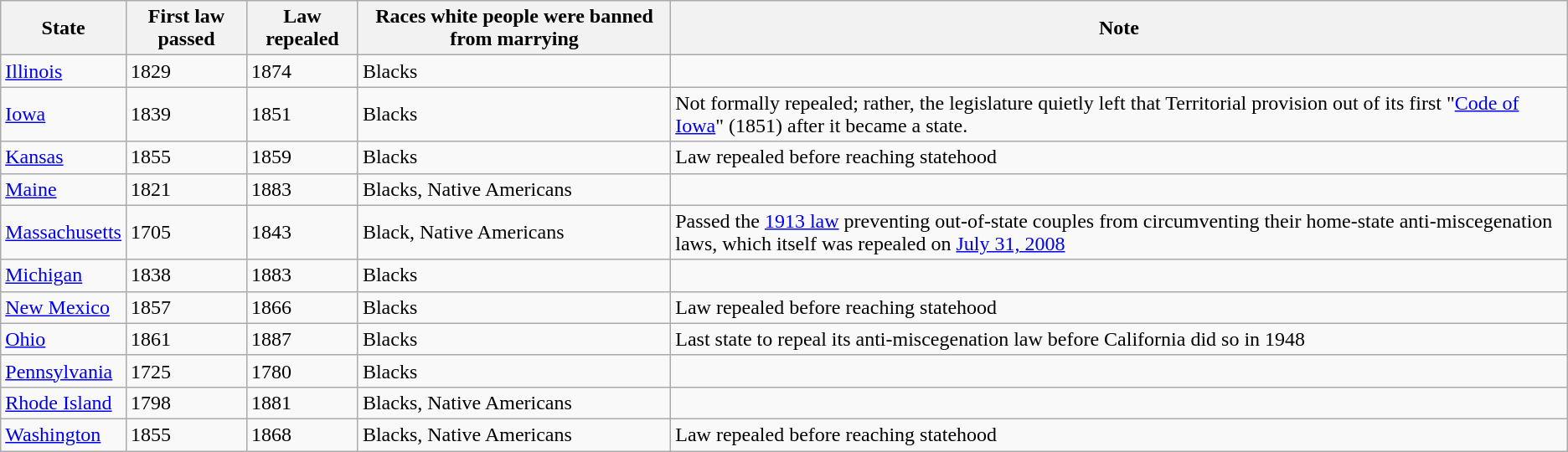<table class="wikitable sortable">
<tr>
<th>State</th>
<th>First law passed</th>
<th>Law repealed</th>
<th>Races white people were banned from marrying</th>
<th>Note</th>
</tr>
<tr>
<td><a href='#'>Illinois</a></td>
<td>1829</td>
<td>1874</td>
<td>Blacks</td>
<td></td>
</tr>
<tr>
<td><a href='#'>Iowa</a></td>
<td>1839</td>
<td>1851</td>
<td>Blacks</td>
<td>Not formally repealed; rather, the legislature quietly left that Territorial provision out of its first "<a href='#'>Code of Iowa</a>" (1851) after it became a state.</td>
</tr>
<tr>
<td><a href='#'>Kansas</a></td>
<td>1855</td>
<td>1859</td>
<td>Blacks</td>
<td>Law repealed before reaching statehood</td>
</tr>
<tr>
<td><a href='#'>Maine</a></td>
<td>1821</td>
<td>1883</td>
<td>Blacks, Native Americans</td>
<td></td>
</tr>
<tr>
<td><a href='#'>Massachusetts</a></td>
<td>1705</td>
<td>1843</td>
<td>Black, Native Americans</td>
<td>Passed the <a href='#'>1913 law</a> preventing out-of-state couples from circumventing their home-state anti-miscegenation laws, which itself was repealed on <a href='#'>July 31, 2008</a></td>
</tr>
<tr>
<td><a href='#'>Michigan</a></td>
<td>1838</td>
<td>1883</td>
<td>Blacks</td>
<td></td>
</tr>
<tr>
<td><a href='#'>New Mexico</a></td>
<td>1857</td>
<td>1866</td>
<td>Blacks</td>
<td>Law repealed before reaching statehood</td>
</tr>
<tr>
<td><a href='#'>Ohio</a></td>
<td>1861</td>
<td>1887</td>
<td>Blacks</td>
<td>Last state to repeal its anti-miscegenation law before California did so in 1948</td>
</tr>
<tr>
<td><a href='#'>Pennsylvania</a></td>
<td>1725</td>
<td>1780</td>
<td>Blacks</td>
<td></td>
</tr>
<tr>
<td><a href='#'>Rhode Island</a></td>
<td>1798</td>
<td>1881</td>
<td>Blacks, Native Americans</td>
<td></td>
</tr>
<tr>
<td><a href='#'>Washington</a></td>
<td>1855</td>
<td>1868</td>
<td>Blacks, Native Americans</td>
<td>Law repealed before reaching statehood</td>
</tr>
</table>
